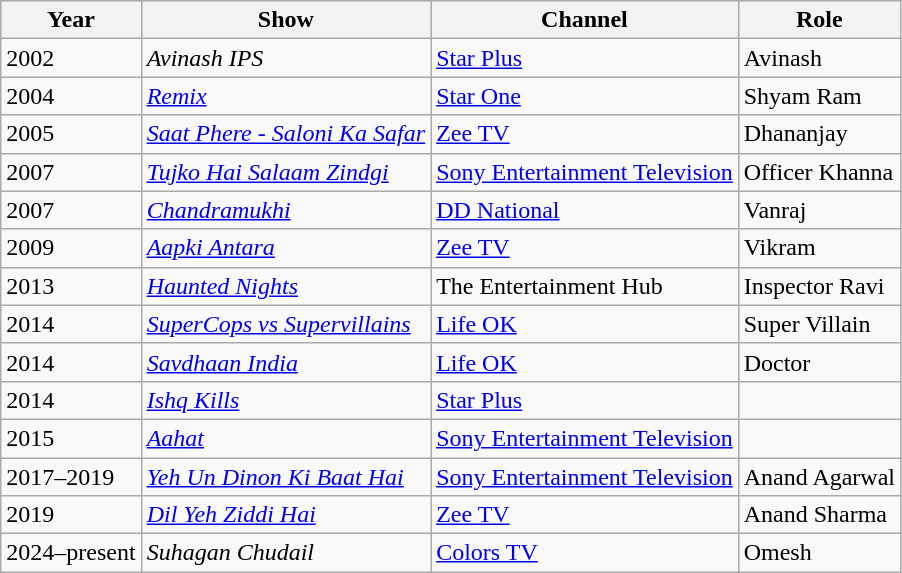<table class="wikitable sortable">
<tr>
<th>Year</th>
<th>Show</th>
<th>Channel</th>
<th>Role</th>
</tr>
<tr>
<td>2002</td>
<td><em>Avinash IPS</em></td>
<td><a href='#'>Star Plus</a></td>
<td>Avinash</td>
</tr>
<tr>
<td>2004</td>
<td><em><a href='#'>Remix</a></em></td>
<td><a href='#'>Star One</a></td>
<td>Shyam Ram</td>
</tr>
<tr>
<td>2005</td>
<td><em><a href='#'>Saat Phere - Saloni Ka Safar</a></em></td>
<td><a href='#'>Zee TV</a></td>
<td>Dhananjay</td>
</tr>
<tr>
<td>2007</td>
<td><em><a href='#'>Tujko Hai Salaam Zindgi</a></em></td>
<td><a href='#'>Sony Entertainment Television</a></td>
<td>Officer Khanna</td>
</tr>
<tr>
<td>2007</td>
<td><em><a href='#'>Chandramukhi</a></em></td>
<td><a href='#'>DD National</a></td>
<td>Vanraj</td>
</tr>
<tr>
<td>2009</td>
<td><em><a href='#'>Aapki Antara</a></em></td>
<td><a href='#'>Zee TV</a></td>
<td>Vikram</td>
</tr>
<tr>
<td>2013</td>
<td><em><a href='#'>Haunted Nights</a></em></td>
<td>The Entertainment Hub</td>
<td>Inspector Ravi</td>
</tr>
<tr>
<td>2014</td>
<td><em><a href='#'>SuperCops vs Supervillains</a></em></td>
<td><a href='#'>Life OK</a></td>
<td>Super Villain</td>
</tr>
<tr>
<td>2014</td>
<td><em><a href='#'>Savdhaan India</a></em></td>
<td><a href='#'>Life OK</a></td>
<td>Doctor</td>
</tr>
<tr>
<td>2014</td>
<td><em><a href='#'>Ishq Kills</a></em></td>
<td><a href='#'>Star Plus</a></td>
<td></td>
</tr>
<tr>
<td>2015</td>
<td><em><a href='#'>Aahat</a></em></td>
<td><a href='#'>Sony Entertainment Television</a></td>
<td></td>
</tr>
<tr>
<td>2017–2019</td>
<td><em><a href='#'>Yeh Un Dinon Ki Baat Hai</a></em></td>
<td><a href='#'>Sony Entertainment Television</a></td>
<td>Anand Agarwal</td>
</tr>
<tr>
<td>2019</td>
<td><em><a href='#'>Dil Yeh Ziddi Hai</a></em></td>
<td><a href='#'>Zee TV</a></td>
<td>Anand Sharma</td>
</tr>
<tr>
<td>2024–present</td>
<td><em>Suhagan Chudail</em></td>
<td><a href='#'>Colors TV</a></td>
<td>Omesh</td>
</tr>
</table>
